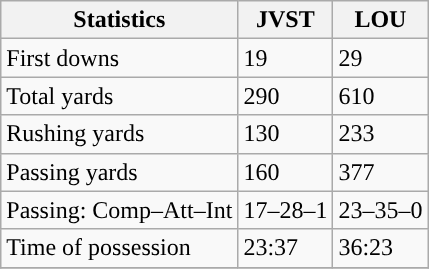<table class="wikitable" style="float: left;">
<tr>
<th>Statistics</th>
<th>JVST</th>
<th>LOU</th>
</tr>
<tr>
<td>First downs</td>
<td>19</td>
<td>29</td>
</tr>
<tr>
<td>Total yards</td>
<td>290</td>
<td>610</td>
</tr>
<tr>
<td>Rushing yards</td>
<td>130</td>
<td>233</td>
</tr>
<tr>
<td>Passing yards</td>
<td>160</td>
<td>377</td>
</tr>
<tr>
<td>Passing: Comp–Att–Int</td>
<td>17–28–1</td>
<td>23–35–0</td>
</tr>
<tr>
<td>Time of possession</td>
<td>23:37</td>
<td>36:23</td>
</tr>
<tr>
</tr>
</table>
